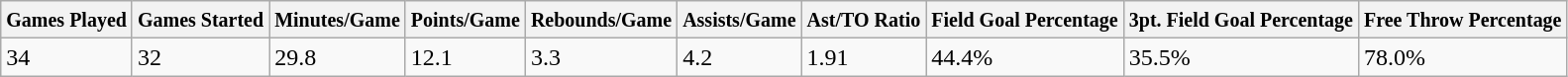<table class="wikitable">
<tr>
<th><small>Games Played</small></th>
<th><small>Games Started</small></th>
<th><small>Minutes/Game</small></th>
<th><small>Points/Game</small></th>
<th><small>Rebounds/Game</small></th>
<th><small>Assists/Game</small></th>
<th><small>Ast/TO Ratio</small></th>
<th><small>Field Goal Percentage</small></th>
<th><small>3pt. Field Goal Percentage</small></th>
<th><small>Free Throw Percentage</small></th>
</tr>
<tr>
<td>34</td>
<td>32</td>
<td>29.8</td>
<td>12.1</td>
<td>3.3</td>
<td>4.2</td>
<td>1.91</td>
<td>44.4%</td>
<td>35.5%</td>
<td>78.0%</td>
</tr>
</table>
